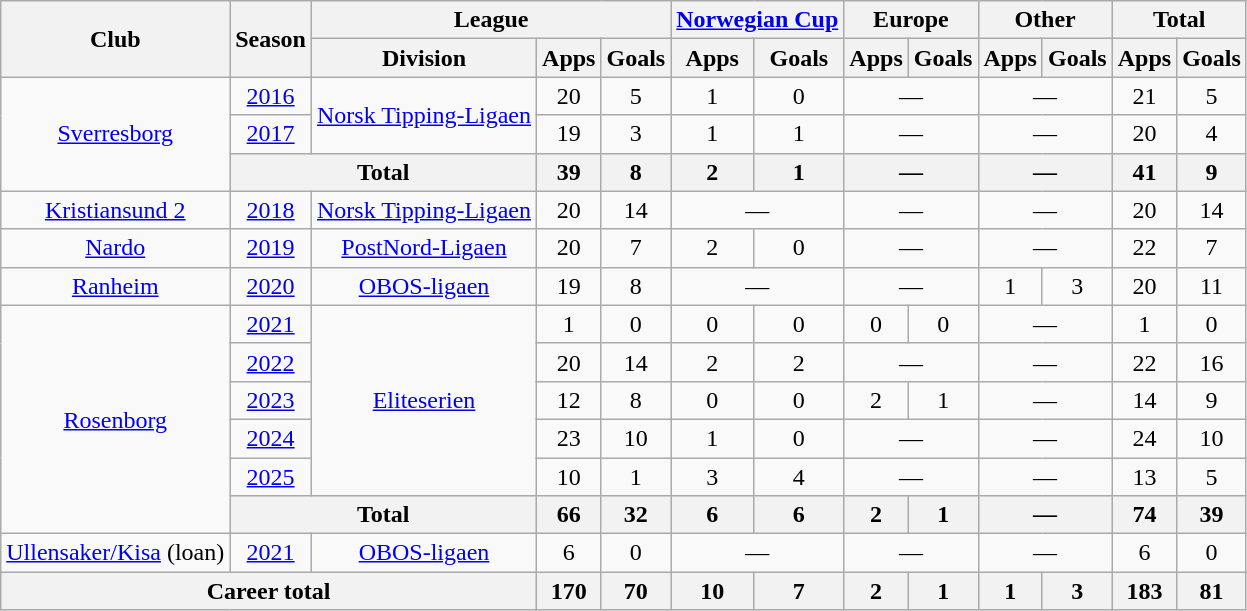<table class="wikitable" style="text-align: center;">
<tr>
<th rowspan="2">Club</th>
<th rowspan="2">Season</th>
<th colspan="3">League</th>
<th colspan="2"><a href='#'>Norwegian Cup</a></th>
<th colspan="2">Europe</th>
<th colspan="2">Other</th>
<th colspan="2">Total</th>
</tr>
<tr>
<th>Division</th>
<th>Apps</th>
<th>Goals</th>
<th>Apps</th>
<th>Goals</th>
<th>Apps</th>
<th>Goals</th>
<th>Apps</th>
<th>Goals</th>
<th>Apps</th>
<th>Goals</th>
</tr>
<tr>
<td rowspan="3"><a href='#'>Sverresborg</a></td>
<td><a href='#'>2016</a></td>
<td rowspan="2"><a href='#'>Norsk Tipping-Ligaen</a></td>
<td>20</td>
<td>5</td>
<td>1</td>
<td>0</td>
<td colspan="2">—</td>
<td colspan="2">—</td>
<td>21</td>
<td>5</td>
</tr>
<tr>
<td><a href='#'>2017</a></td>
<td>19</td>
<td>3</td>
<td>1</td>
<td>1</td>
<td colspan="2">—</td>
<td colspan="2">—</td>
<td>20</td>
<td>4</td>
</tr>
<tr>
<th colspan="2">Total</th>
<th>39</th>
<th>8</th>
<th>2</th>
<th>1</th>
<th colspan="2">—</th>
<th colspan="2">—</th>
<th>41</th>
<th>9</th>
</tr>
<tr>
<td><a href='#'>Kristiansund 2</a></td>
<td><a href='#'>2018</a></td>
<td><a href='#'>Norsk Tipping-Ligaen</a></td>
<td>20</td>
<td>14</td>
<td colspan="2">—</td>
<td colspan="2">—</td>
<td colspan="2">—</td>
<td>20</td>
<td>14</td>
</tr>
<tr>
<td><a href='#'>Nardo</a></td>
<td><a href='#'>2019</a></td>
<td><a href='#'>PostNord-Ligaen</a></td>
<td>20</td>
<td>7</td>
<td>2</td>
<td>0</td>
<td colspan="2">—</td>
<td colspan="2">—</td>
<td>22</td>
<td>7</td>
</tr>
<tr>
<td><a href='#'>Ranheim</a></td>
<td><a href='#'>2020</a></td>
<td><a href='#'>OBOS-ligaen</a></td>
<td>19</td>
<td>8</td>
<td colspan="2">—</td>
<td colspan="2">—</td>
<td>1</td>
<td>3</td>
<td>20</td>
<td>11</td>
</tr>
<tr>
<td rowspan="6"><a href='#'>Rosenborg</a></td>
<td><a href='#'>2021</a></td>
<td rowspan="5"><a href='#'>Eliteserien</a></td>
<td>1</td>
<td>0</td>
<td>0</td>
<td>0</td>
<td>0</td>
<td>0</td>
<td colspan="2">—</td>
<td>1</td>
<td>0</td>
</tr>
<tr>
<td><a href='#'>2022</a></td>
<td>20</td>
<td>14</td>
<td>2</td>
<td>2</td>
<td colspan="2">—</td>
<td colspan="2">—</td>
<td>22</td>
<td>16</td>
</tr>
<tr>
<td><a href='#'>2023</a></td>
<td>12</td>
<td>8</td>
<td>0</td>
<td>0</td>
<td>2</td>
<td>1</td>
<td colspan="2">—</td>
<td>14</td>
<td>9</td>
</tr>
<tr>
<td><a href='#'>2024</a></td>
<td>23</td>
<td>10</td>
<td>1</td>
<td>0</td>
<td colspan="2">—</td>
<td colspan="2">—</td>
<td>24</td>
<td>10</td>
</tr>
<tr>
<td><a href='#'>2025</a></td>
<td>10</td>
<td>1</td>
<td>3</td>
<td>4</td>
<td colspan="2">—</td>
<td colspan="2">—</td>
<td>13</td>
<td>5</td>
</tr>
<tr>
<th colspan="2">Total</th>
<th>66</th>
<th>32</th>
<th>6</th>
<th>6</th>
<th>2</th>
<th>1</th>
<th colspan="2">—</th>
<th>74</th>
<th>39</th>
</tr>
<tr>
<td><a href='#'>Ullensaker/Kisa</a> (loan)</td>
<td><a href='#'>2021</a></td>
<td><a href='#'>OBOS-ligaen</a></td>
<td>6</td>
<td>0</td>
<td colspan="2">—</td>
<td colspan="2">—</td>
<td colspan="2">—</td>
<td>6</td>
<td>0</td>
</tr>
<tr>
<th colspan="3">Career total</th>
<th>170</th>
<th>70</th>
<th>10</th>
<th>7</th>
<th>2</th>
<th>1</th>
<th>1</th>
<th>3</th>
<th>183</th>
<th>81</th>
</tr>
</table>
